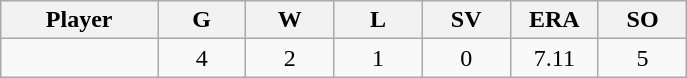<table class="wikitable sortable">
<tr>
<th bgcolor="#DDDDFF" width="16%">Player</th>
<th bgcolor="#DDDDFF" width="9%">G</th>
<th bgcolor="#DDDDFF" width="9%">W</th>
<th bgcolor="#DDDDFF" width="9%">L</th>
<th bgcolor="#DDDDFF" width="9%">SV</th>
<th bgcolor="#DDDDFF" width="9%">ERA</th>
<th bgcolor="#DDDDFF" width="9%">SO</th>
</tr>
<tr align="center">
<td></td>
<td>4</td>
<td>2</td>
<td>1</td>
<td>0</td>
<td>7.11</td>
<td>5</td>
</tr>
</table>
